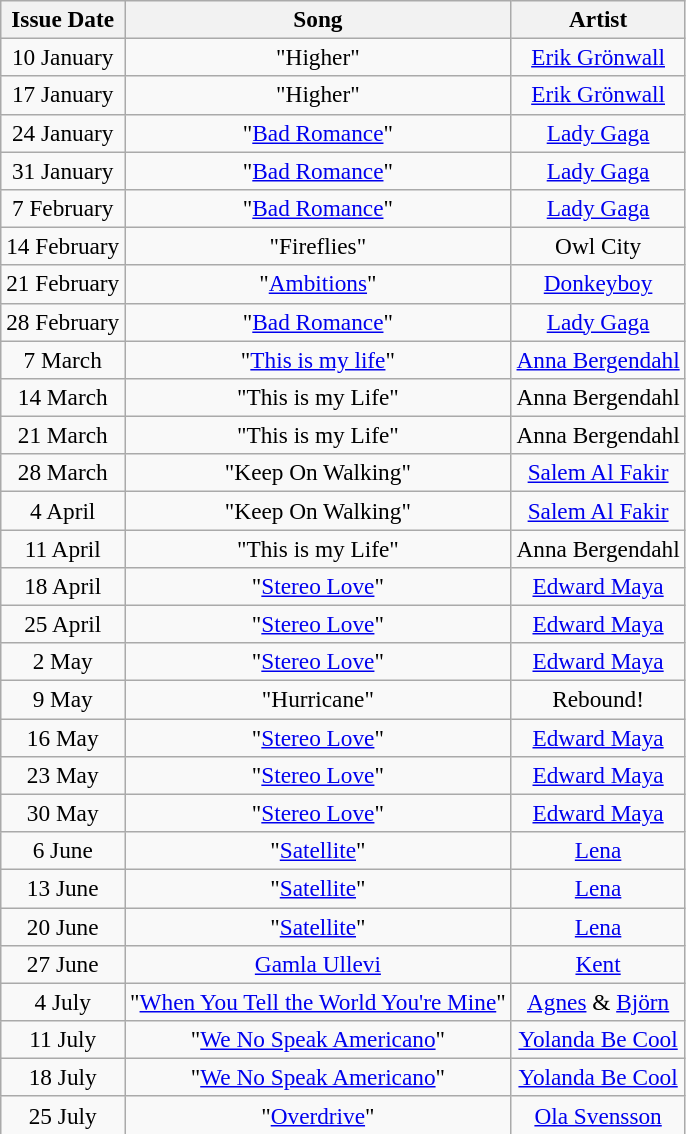<table class="wikitable" style="font-size:97%; text-align:center;">
<tr>
<th>Issue Date</th>
<th>Song</th>
<th>Artist</th>
</tr>
<tr>
<td>10 January</td>
<td>"Higher"</td>
<td><a href='#'>Erik Grönwall</a></td>
</tr>
<tr>
<td>17 January</td>
<td>"Higher"</td>
<td><a href='#'>Erik Grönwall</a></td>
</tr>
<tr>
<td>24 January</td>
<td>"<a href='#'>Bad Romance</a>"</td>
<td><a href='#'>Lady Gaga</a></td>
</tr>
<tr>
<td>31 January</td>
<td>"<a href='#'>Bad Romance</a>"</td>
<td><a href='#'>Lady Gaga</a></td>
</tr>
<tr>
<td>7 February</td>
<td>"<a href='#'>Bad Romance</a>"</td>
<td><a href='#'>Lady Gaga</a></td>
</tr>
<tr>
<td>14 February</td>
<td>"Fireflies"</td>
<td>Owl City</td>
</tr>
<tr>
<td>21 February</td>
<td>"<a href='#'>Ambitions</a>"</td>
<td><a href='#'>Donkeyboy</a></td>
</tr>
<tr>
<td>28 February</td>
<td>"<a href='#'>Bad Romance</a>"</td>
<td><a href='#'>Lady Gaga</a></td>
</tr>
<tr>
<td>7 March</td>
<td>"<a href='#'>This is my life</a>"</td>
<td><a href='#'>Anna Bergendahl</a></td>
</tr>
<tr>
<td>14 March</td>
<td>"This is my Life"</td>
<td>Anna Bergendahl</td>
</tr>
<tr>
<td>21 March</td>
<td>"This is my Life"</td>
<td>Anna Bergendahl</td>
</tr>
<tr>
<td>28 March</td>
<td>"Keep On Walking"</td>
<td><a href='#'>Salem Al Fakir</a></td>
</tr>
<tr>
<td>4 April</td>
<td>"Keep On Walking"</td>
<td><a href='#'>Salem Al Fakir</a></td>
</tr>
<tr>
<td>11 April</td>
<td>"This is my Life"</td>
<td>Anna Bergendahl</td>
</tr>
<tr>
<td>18 April</td>
<td>"<a href='#'>Stereo Love</a>"</td>
<td><a href='#'>Edward Maya</a></td>
</tr>
<tr>
<td>25 April</td>
<td>"<a href='#'>Stereo Love</a>"</td>
<td><a href='#'>Edward Maya</a></td>
</tr>
<tr>
<td>2 May</td>
<td>"<a href='#'>Stereo Love</a>"</td>
<td><a href='#'>Edward Maya</a></td>
</tr>
<tr>
<td>9 May</td>
<td>"Hurricane"</td>
<td>Rebound!</td>
</tr>
<tr>
<td>16 May</td>
<td>"<a href='#'>Stereo Love</a>"</td>
<td><a href='#'>Edward Maya</a></td>
</tr>
<tr>
<td>23 May</td>
<td>"<a href='#'>Stereo Love</a>"</td>
<td><a href='#'>Edward Maya</a></td>
</tr>
<tr>
<td>30 May</td>
<td>"<a href='#'>Stereo Love</a>"</td>
<td><a href='#'>Edward Maya</a></td>
</tr>
<tr>
<td>6 June</td>
<td>"<a href='#'>Satellite</a>"</td>
<td><a href='#'>Lena</a></td>
</tr>
<tr>
<td>13 June</td>
<td>"<a href='#'>Satellite</a>"</td>
<td><a href='#'>Lena</a></td>
</tr>
<tr>
<td>20 June</td>
<td>"<a href='#'>Satellite</a>"</td>
<td><a href='#'>Lena</a></td>
</tr>
<tr>
<td>27 June</td>
<td><a href='#'>Gamla Ullevi</a></td>
<td><a href='#'>Kent</a></td>
</tr>
<tr>
<td>4 July</td>
<td>"<a href='#'>When You Tell the World You're Mine</a>"</td>
<td><a href='#'>Agnes</a> & <a href='#'>Björn</a></td>
</tr>
<tr>
<td>11 July</td>
<td>"<a href='#'>We No Speak Americano</a>"</td>
<td><a href='#'>Yolanda Be Cool</a></td>
</tr>
<tr>
<td>18 July</td>
<td>"<a href='#'>We No Speak Americano</a>"</td>
<td><a href='#'>Yolanda Be Cool</a></td>
</tr>
<tr>
<td>25 July</td>
<td>"<a href='#'>Overdrive</a>"</td>
<td><a href='#'>Ola Svensson</a></td>
</tr>
</table>
